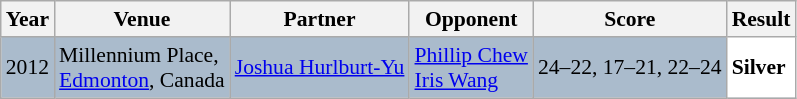<table class="sortable wikitable" style="font-size: 90%;">
<tr>
<th>Year</th>
<th>Venue</th>
<th>Partner</th>
<th>Opponent</th>
<th>Score</th>
<th>Result</th>
</tr>
<tr style="background:#AABBCC">
<td align="center">2012</td>
<td align="left">Millennium Place,<br><a href='#'>Edmonton</a>, Canada</td>
<td align="left"> <a href='#'>Joshua Hurlburt-Yu</a></td>
<td align="left"> <a href='#'>Phillip Chew</a><br> <a href='#'>Iris Wang</a></td>
<td align="left">24–22, 17–21, 22–24</td>
<td style="text-align:left; background:white"> <strong>Silver</strong></td>
</tr>
</table>
